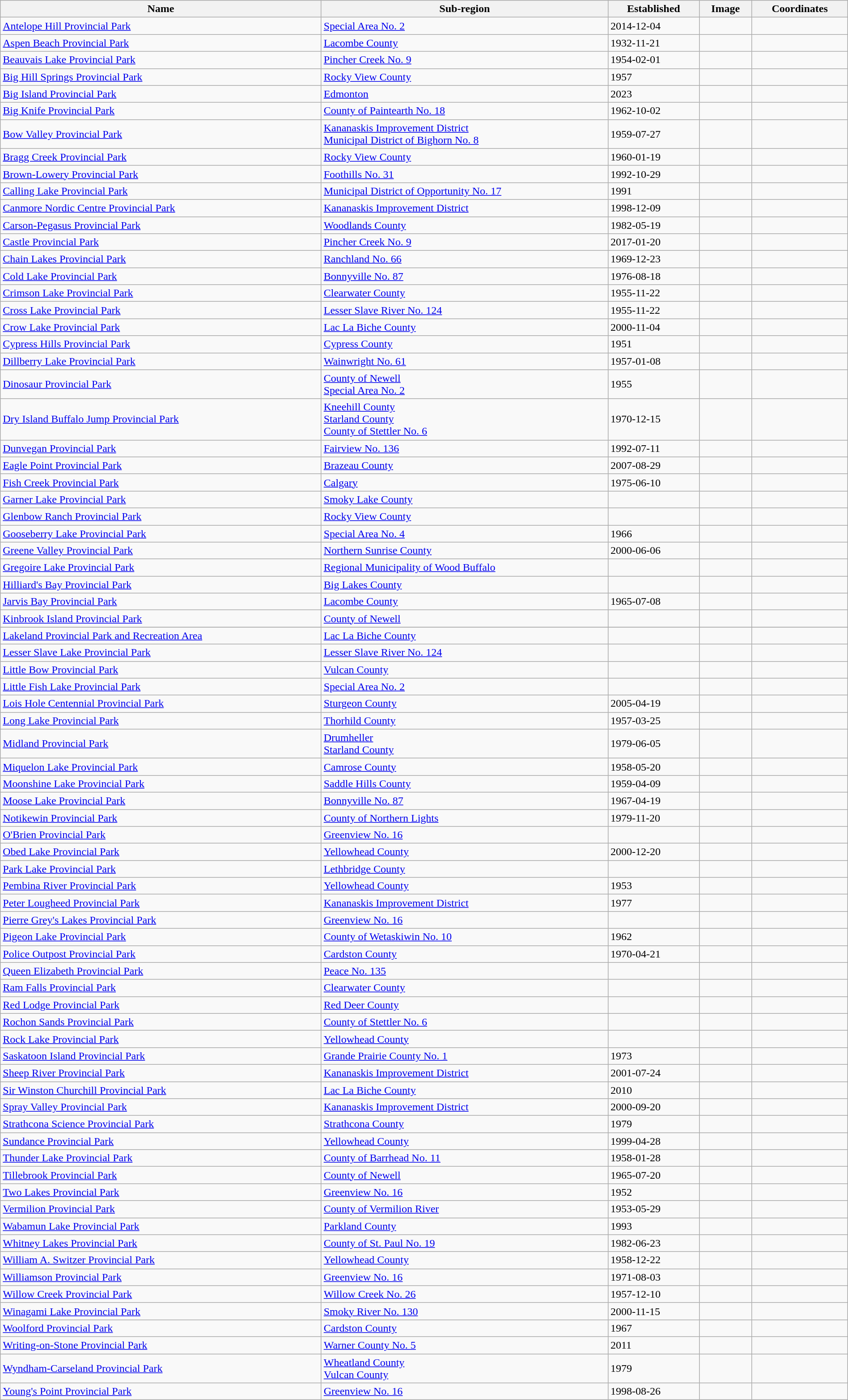<table class='wikitable sortable' style="width:100%">
<tr>
<th>Name</th>
<th>Sub-region</th>
<th>Established</th>
<th>Image</th>
<th>Coordinates</th>
</tr>
<tr>
<td><a href='#'>Antelope Hill Provincial Park</a></td>
<td><a href='#'>Special Area No. 2</a></td>
<td>2014-12-04</td>
<td></td>
<td></td>
</tr>
<tr>
<td><a href='#'>Aspen Beach Provincial Park</a></td>
<td><a href='#'>Lacombe County</a></td>
<td>1932-11-21</td>
<td></td>
<td></td>
</tr>
<tr>
<td><a href='#'>Beauvais Lake Provincial Park</a></td>
<td><a href='#'>Pincher Creek No. 9</a></td>
<td>1954-02-01</td>
<td></td>
<td></td>
</tr>
<tr>
<td><a href='#'>Big Hill Springs Provincial Park</a></td>
<td><a href='#'>Rocky View County</a></td>
<td>1957</td>
<td></td>
<td></td>
</tr>
<tr>
<td><a href='#'>Big Island Provincial Park</a></td>
<td><a href='#'>Edmonton</a></td>
<td>2023</td>
<td></td>
<td></td>
</tr>
<tr>
<td><a href='#'>Big Knife Provincial Park</a></td>
<td><a href='#'>County of Paintearth No. 18</a></td>
<td>1962-10-02</td>
<td></td>
<td></td>
</tr>
<tr>
<td><a href='#'>Bow Valley Provincial Park</a></td>
<td><a href='#'>Kananaskis Improvement District</a><br><a href='#'>Municipal District of Bighorn No. 8</a></td>
<td>1959-07-27</td>
<td></td>
<td></td>
</tr>
<tr>
<td><a href='#'>Bragg Creek Provincial Park</a></td>
<td><a href='#'>Rocky View County</a></td>
<td>1960-01-19</td>
<td></td>
<td></td>
</tr>
<tr>
<td><a href='#'>Brown-Lowery Provincial Park</a></td>
<td><a href='#'>Foothills No. 31</a></td>
<td>1992-10-29</td>
<td></td>
<td></td>
</tr>
<tr>
<td><a href='#'>Calling Lake Provincial Park</a></td>
<td><a href='#'>Municipal District of Opportunity No. 17</a></td>
<td>1991</td>
<td></td>
<td></td>
</tr>
<tr>
<td><a href='#'>Canmore Nordic Centre Provincial Park</a></td>
<td><a href='#'>Kananaskis Improvement District</a></td>
<td>1998-12-09</td>
<td></td>
<td></td>
</tr>
<tr>
<td><a href='#'>Carson-Pegasus Provincial Park</a></td>
<td><a href='#'>Woodlands County</a></td>
<td>1982-05-19</td>
<td></td>
<td></td>
</tr>
<tr>
<td><a href='#'>Castle Provincial Park</a></td>
<td><a href='#'>Pincher Creek No. 9</a></td>
<td>2017-01-20</td>
<td></td>
<td></td>
</tr>
<tr>
<td><a href='#'>Chain Lakes Provincial Park</a></td>
<td><a href='#'>Ranchland No. 66</a></td>
<td>1969-12-23</td>
<td></td>
<td></td>
</tr>
<tr>
<td><a href='#'>Cold Lake Provincial Park</a></td>
<td><a href='#'>Bonnyville No. 87</a></td>
<td>1976-08-18</td>
<td></td>
<td></td>
</tr>
<tr>
<td><a href='#'>Crimson Lake Provincial Park</a></td>
<td><a href='#'>Clearwater County</a></td>
<td>1955-11-22</td>
<td></td>
<td></td>
</tr>
<tr>
<td><a href='#'>Cross Lake Provincial Park</a></td>
<td><a href='#'>Lesser Slave River No. 124</a></td>
<td>1955-11-22</td>
<td></td>
<td></td>
</tr>
<tr>
<td><a href='#'>Crow Lake Provincial Park</a></td>
<td><a href='#'>Lac La Biche County</a></td>
<td>2000-11-04</td>
<td></td>
<td></td>
</tr>
<tr>
<td><a href='#'>Cypress Hills Provincial Park</a></td>
<td><a href='#'>Cypress County</a></td>
<td>1951</td>
<td></td>
<td></td>
</tr>
<tr>
<td><a href='#'>Dillberry Lake Provincial Park</a></td>
<td><a href='#'>Wainwright No. 61</a></td>
<td>1957-01-08</td>
<td></td>
<td></td>
</tr>
<tr>
<td><a href='#'>Dinosaur Provincial Park</a></td>
<td><a href='#'>County of Newell</a><br><a href='#'>Special Area No. 2</a></td>
<td>1955</td>
<td></td>
<td></td>
</tr>
<tr>
<td><a href='#'>Dry Island Buffalo Jump Provincial Park</a></td>
<td><a href='#'>Kneehill County</a><br><a href='#'>Starland County</a><br><a href='#'>County of Stettler No. 6</a></td>
<td>1970-12-15</td>
<td></td>
<td></td>
</tr>
<tr>
<td><a href='#'>Dunvegan Provincial Park</a></td>
<td><a href='#'>Fairview No. 136</a></td>
<td>1992-07-11</td>
<td></td>
<td></td>
</tr>
<tr>
<td><a href='#'>Eagle Point Provincial Park</a></td>
<td><a href='#'>Brazeau County</a></td>
<td>2007-08-29</td>
<td></td>
<td></td>
</tr>
<tr>
<td><a href='#'>Fish Creek Provincial Park</a></td>
<td><a href='#'>Calgary</a></td>
<td>1975-06-10</td>
<td></td>
<td></td>
</tr>
<tr>
<td><a href='#'>Garner Lake Provincial Park</a></td>
<td><a href='#'>Smoky Lake County</a></td>
<td></td>
<td></td>
<td></td>
</tr>
<tr>
<td><a href='#'>Glenbow Ranch Provincial Park</a></td>
<td><a href='#'>Rocky View County</a></td>
<td></td>
<td></td>
<td></td>
</tr>
<tr>
<td><a href='#'>Gooseberry Lake Provincial Park</a></td>
<td><a href='#'>Special Area No. 4</a></td>
<td>1966</td>
<td></td>
<td></td>
</tr>
<tr>
<td><a href='#'>Greene Valley Provincial Park</a></td>
<td><a href='#'>Northern Sunrise County</a></td>
<td>2000-06-06</td>
<td></td>
<td></td>
</tr>
<tr>
<td><a href='#'>Gregoire Lake Provincial Park</a></td>
<td><a href='#'>Regional Municipality of Wood Buffalo</a></td>
<td></td>
<td></td>
<td></td>
</tr>
<tr>
<td><a href='#'>Hilliard's Bay Provincial Park</a></td>
<td><a href='#'>Big Lakes County</a></td>
<td></td>
<td></td>
<td></td>
</tr>
<tr>
<td><a href='#'>Jarvis Bay Provincial Park</a></td>
<td><a href='#'>Lacombe County</a></td>
<td>1965-07-08</td>
<td></td>
<td></td>
</tr>
<tr>
<td><a href='#'>Kinbrook Island Provincial Park</a></td>
<td><a href='#'>County of Newell</a></td>
<td></td>
<td></td>
<td></td>
</tr>
<tr>
</tr>
<tr>
<td><a href='#'>Lakeland Provincial Park and Recreation Area</a></td>
<td><a href='#'>Lac La Biche County</a></td>
<td></td>
<td></td>
<td></td>
</tr>
<tr>
<td><a href='#'>Lesser Slave Lake Provincial Park</a></td>
<td><a href='#'>Lesser Slave River No. 124</a></td>
<td></td>
<td></td>
<td></td>
</tr>
<tr>
<td><a href='#'>Little Bow Provincial Park</a></td>
<td><a href='#'>Vulcan County</a></td>
<td></td>
<td></td>
<td></td>
</tr>
<tr>
<td><a href='#'>Little Fish Lake Provincial Park</a></td>
<td><a href='#'>Special Area No. 2</a></td>
<td></td>
<td></td>
<td></td>
</tr>
<tr>
<td><a href='#'>Lois Hole Centennial Provincial Park</a></td>
<td><a href='#'>Sturgeon County</a></td>
<td>2005-04-19</td>
<td></td>
<td></td>
</tr>
<tr>
<td><a href='#'>Long Lake Provincial Park</a></td>
<td><a href='#'>Thorhild County</a></td>
<td>1957-03-25</td>
<td></td>
<td></td>
</tr>
<tr>
<td><a href='#'>Midland Provincial Park</a></td>
<td><a href='#'>Drumheller</a><br><a href='#'>Starland County</a></td>
<td>1979-06-05</td>
<td></td>
<td></td>
</tr>
<tr>
<td><a href='#'>Miquelon Lake Provincial Park</a></td>
<td><a href='#'>Camrose County</a></td>
<td>1958-05-20</td>
<td></td>
<td></td>
</tr>
<tr>
<td><a href='#'>Moonshine Lake Provincial Park</a></td>
<td><a href='#'>Saddle Hills County</a></td>
<td>1959-04-09</td>
<td></td>
<td></td>
</tr>
<tr>
<td><a href='#'>Moose Lake Provincial Park</a></td>
<td><a href='#'>Bonnyville No. 87</a></td>
<td>1967-04-19</td>
<td></td>
<td></td>
</tr>
<tr>
<td><a href='#'>Notikewin Provincial Park</a></td>
<td><a href='#'>County of Northern Lights</a></td>
<td>1979-11-20</td>
<td></td>
<td></td>
</tr>
<tr>
<td><a href='#'>O'Brien Provincial Park</a></td>
<td><a href='#'>Greenview No. 16</a></td>
<td></td>
<td></td>
<td></td>
</tr>
<tr>
<td><a href='#'>Obed Lake Provincial Park</a></td>
<td><a href='#'>Yellowhead County</a></td>
<td>2000-12-20</td>
<td></td>
<td></td>
</tr>
<tr>
<td><a href='#'>Park Lake Provincial Park</a></td>
<td><a href='#'>Lethbridge County</a></td>
<td></td>
<td></td>
<td></td>
</tr>
<tr>
<td><a href='#'>Pembina River Provincial Park</a></td>
<td><a href='#'>Yellowhead County</a></td>
<td>1953</td>
<td></td>
<td></td>
</tr>
<tr>
<td><a href='#'>Peter Lougheed Provincial Park</a></td>
<td><a href='#'>Kananaskis Improvement District</a></td>
<td>1977</td>
<td></td>
<td></td>
</tr>
<tr>
<td><a href='#'>Pierre Grey's Lakes Provincial Park</a></td>
<td><a href='#'>Greenview No. 16</a></td>
<td></td>
<td></td>
<td></td>
</tr>
<tr>
<td><a href='#'>Pigeon Lake Provincial Park</a></td>
<td><a href='#'>County of Wetaskiwin No. 10</a></td>
<td>1962</td>
<td></td>
<td></td>
</tr>
<tr>
<td><a href='#'>Police Outpost Provincial Park</a></td>
<td><a href='#'>Cardston County</a></td>
<td>1970-04-21</td>
<td></td>
<td></td>
</tr>
<tr>
<td><a href='#'>Queen Elizabeth Provincial Park</a></td>
<td><a href='#'>Peace No. 135</a></td>
<td></td>
<td></td>
<td></td>
</tr>
<tr>
<td><a href='#'>Ram Falls Provincial Park</a></td>
<td><a href='#'>Clearwater County</a></td>
<td></td>
<td></td>
<td></td>
</tr>
<tr>
<td><a href='#'>Red Lodge Provincial Park</a></td>
<td><a href='#'>Red Deer County</a></td>
<td></td>
<td></td>
<td></td>
</tr>
<tr>
<td><a href='#'>Rochon Sands Provincial Park</a></td>
<td><a href='#'>County of Stettler No. 6</a></td>
<td></td>
<td></td>
<td></td>
</tr>
<tr>
<td><a href='#'>Rock Lake Provincial Park</a></td>
<td><a href='#'>Yellowhead County</a></td>
<td></td>
<td></td>
<td></td>
</tr>
<tr>
<td><a href='#'>Saskatoon Island Provincial Park</a></td>
<td><a href='#'>Grande Prairie County No. 1</a></td>
<td>1973</td>
<td></td>
<td></td>
</tr>
<tr>
<td><a href='#'>Sheep River Provincial Park</a></td>
<td><a href='#'>Kananaskis Improvement District</a></td>
<td>2001-07-24</td>
<td></td>
<td></td>
</tr>
<tr>
<td><a href='#'>Sir Winston Churchill Provincial Park</a></td>
<td><a href='#'>Lac La Biche County</a></td>
<td>2010</td>
<td></td>
<td></td>
</tr>
<tr>
<td><a href='#'>Spray Valley Provincial Park</a></td>
<td><a href='#'>Kananaskis Improvement District</a></td>
<td>2000-09-20</td>
<td></td>
<td></td>
</tr>
<tr>
<td><a href='#'>Strathcona Science Provincial Park</a></td>
<td><a href='#'>Strathcona County</a></td>
<td>1979</td>
<td></td>
<td></td>
</tr>
<tr>
<td><a href='#'>Sundance Provincial Park</a></td>
<td><a href='#'>Yellowhead County</a></td>
<td>1999-04-28</td>
<td></td>
<td></td>
</tr>
<tr>
<td><a href='#'>Thunder Lake Provincial Park</a></td>
<td><a href='#'>County of Barrhead No. 11</a></td>
<td>1958-01-28</td>
<td></td>
<td></td>
</tr>
<tr>
<td><a href='#'>Tillebrook Provincial Park</a></td>
<td><a href='#'>County of Newell</a></td>
<td>1965-07-20</td>
<td></td>
<td></td>
</tr>
<tr>
<td><a href='#'>Two Lakes Provincial Park</a></td>
<td><a href='#'>Greenview No. 16</a></td>
<td>1952</td>
<td></td>
<td></td>
</tr>
<tr>
<td><a href='#'>Vermilion Provincial Park</a></td>
<td><a href='#'>County of Vermilion River</a></td>
<td>1953-05-29</td>
<td></td>
<td></td>
</tr>
<tr>
<td><a href='#'>Wabamun Lake Provincial Park</a></td>
<td><a href='#'>Parkland County</a></td>
<td>1993</td>
<td></td>
<td></td>
</tr>
<tr>
<td><a href='#'>Whitney Lakes Provincial Park</a></td>
<td><a href='#'>County of St. Paul No. 19</a></td>
<td>1982-06-23</td>
<td></td>
<td></td>
</tr>
<tr>
<td><a href='#'>William A. Switzer Provincial Park</a></td>
<td><a href='#'>Yellowhead County</a></td>
<td>1958-12-22</td>
<td></td>
<td></td>
</tr>
<tr>
<td><a href='#'>Williamson Provincial Park</a></td>
<td><a href='#'>Greenview No. 16</a></td>
<td>1971-08-03</td>
<td></td>
<td></td>
</tr>
<tr>
<td><a href='#'>Willow Creek Provincial Park</a></td>
<td><a href='#'>Willow Creek No. 26</a></td>
<td>1957-12-10</td>
<td></td>
<td></td>
</tr>
<tr>
<td><a href='#'>Winagami Lake Provincial Park</a></td>
<td><a href='#'>Smoky River No. 130</a></td>
<td>2000-11-15</td>
<td></td>
<td></td>
</tr>
<tr>
<td><a href='#'>Woolford Provincial Park</a></td>
<td><a href='#'>Cardston County</a></td>
<td>1967</td>
<td></td>
<td></td>
</tr>
<tr>
<td><a href='#'>Writing-on-Stone Provincial Park</a></td>
<td><a href='#'>Warner County No. 5</a></td>
<td>2011</td>
<td></td>
<td></td>
</tr>
<tr>
<td><a href='#'>Wyndham-Carseland Provincial Park</a></td>
<td><a href='#'>Wheatland County</a><br><a href='#'>Vulcan County</a></td>
<td>1979</td>
<td></td>
<td></td>
</tr>
<tr>
<td><a href='#'>Young's Point Provincial Park</a></td>
<td><a href='#'>Greenview No. 16</a></td>
<td>1998-08-26</td>
<td></td>
<td></td>
</tr>
</table>
